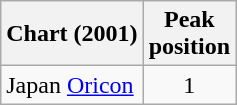<table class="wikitable">
<tr>
<th>Chart (2001)</th>
<th>Peak<br>position</th>
</tr>
<tr>
<td>Japan <a href='#'>Oricon</a></td>
<td align="center">1</td>
</tr>
</table>
